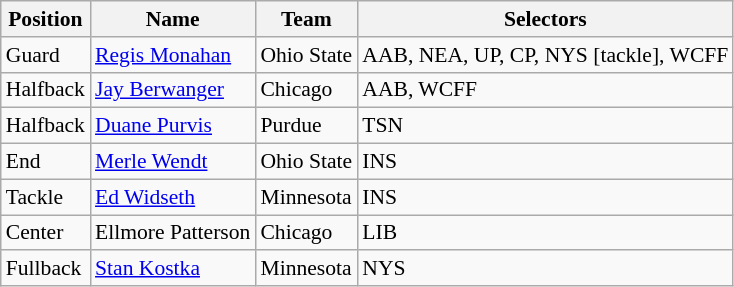<table class="wikitable" style="font-size: 90%">
<tr>
<th>Position</th>
<th>Name</th>
<th>Team</th>
<th>Selectors</th>
</tr>
<tr>
<td>Guard</td>
<td><a href='#'>Regis Monahan</a></td>
<td>Ohio State</td>
<td>AAB, NEA, UP, CP, NYS [tackle], WCFF</td>
</tr>
<tr>
<td>Halfback</td>
<td><a href='#'>Jay Berwanger</a></td>
<td>Chicago</td>
<td>AAB, WCFF</td>
</tr>
<tr>
<td>Halfback</td>
<td><a href='#'>Duane Purvis</a></td>
<td>Purdue</td>
<td>TSN</td>
</tr>
<tr>
<td>End</td>
<td><a href='#'>Merle Wendt</a></td>
<td>Ohio State</td>
<td>INS</td>
</tr>
<tr>
<td>Tackle</td>
<td><a href='#'>Ed Widseth</a></td>
<td>Minnesota</td>
<td>INS</td>
</tr>
<tr>
<td>Center</td>
<td>Ellmore Patterson</td>
<td>Chicago</td>
<td>LIB</td>
</tr>
<tr>
<td>Fullback</td>
<td><a href='#'>Stan Kostka</a></td>
<td>Minnesota</td>
<td>NYS</td>
</tr>
</table>
